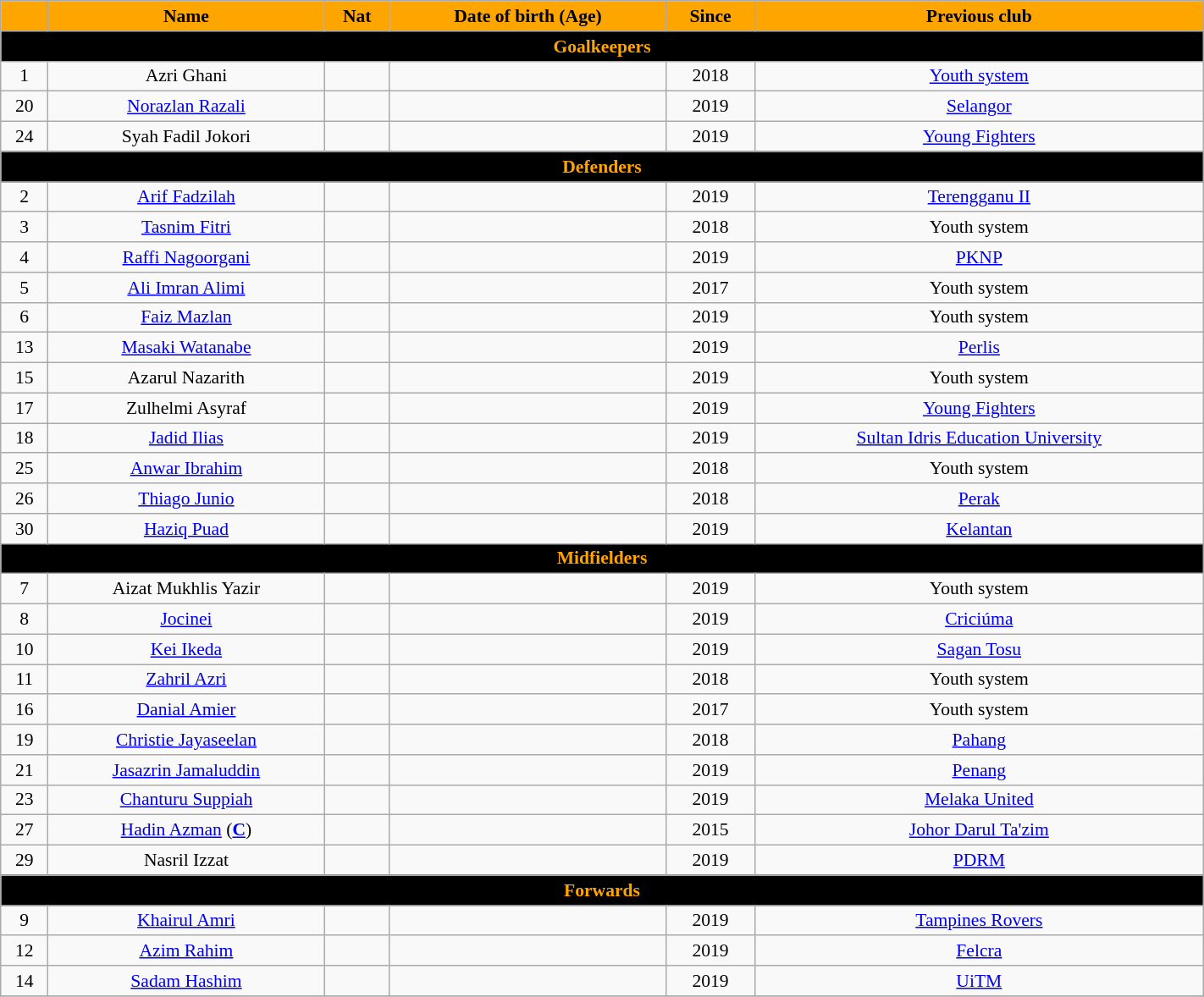<table class="wikitable" style="text-align:center; font-size:90%; width:75%;">
<tr>
<th style="background:orange; color:black; text-align:center;"></th>
<th style="background:orange; color:black; text-align:center;">Name</th>
<th style="background:orange; color:black; text-align:center;">Nat</th>
<th style="background:orange; color:black; text-align:center;">Date of birth (Age)</th>
<th style="background:orange; color:black; text-align:center;">Since</th>
<th style="background:orange; color:black; text-align:center;">Previous club</th>
</tr>
<tr>
<th colspan="6" style="background:black; color:orange; text-align:center">Goalkeepers</th>
</tr>
<tr>
<td>1</td>
<td>Azri Ghani</td>
<td></td>
<td></td>
<td>2018</td>
<td><a href='#'>Youth system</a></td>
</tr>
<tr>
<td>20</td>
<td><a href='#'>Norazlan Razali</a></td>
<td></td>
<td></td>
<td>2019</td>
<td><a href='#'>Selangor</a></td>
</tr>
<tr>
<td>24</td>
<td>Syah Fadil Jokori</td>
<td></td>
<td></td>
<td>2019</td>
<td><a href='#'>Young Fighters</a></td>
</tr>
<tr>
<th colspan="6" style="background:black; color:orange; text-align:center">Defenders</th>
</tr>
<tr>
<td>2</td>
<td><a href='#'>Arif Fadzilah</a></td>
<td></td>
<td></td>
<td>2019</td>
<td><a href='#'>Terengganu II</a></td>
</tr>
<tr>
<td>3</td>
<td><a href='#'>Tasnim Fitri</a></td>
<td></td>
<td></td>
<td>2018</td>
<td>Youth system</td>
</tr>
<tr>
<td>4</td>
<td><a href='#'>Raffi Nagoorgani</a></td>
<td></td>
<td></td>
<td>2019</td>
<td><a href='#'>PKNP</a></td>
</tr>
<tr>
<td>5</td>
<td><a href='#'>Ali Imran Alimi</a></td>
<td></td>
<td></td>
<td>2017</td>
<td>Youth system</td>
</tr>
<tr>
<td>6</td>
<td><a href='#'>Faiz Mazlan</a></td>
<td></td>
<td></td>
<td>2019</td>
<td>Youth system</td>
</tr>
<tr>
<td>13</td>
<td><a href='#'>Masaki Watanabe</a></td>
<td></td>
<td></td>
<td>2019</td>
<td><a href='#'>Perlis</a></td>
</tr>
<tr>
<td>15</td>
<td>Azarul Nazarith</td>
<td></td>
<td></td>
<td>2019</td>
<td>Youth system</td>
</tr>
<tr>
<td>17</td>
<td>Zulhelmi Asyraf</td>
<td></td>
<td></td>
<td>2019</td>
<td><a href='#'>Young Fighters</a></td>
</tr>
<tr>
<td>18</td>
<td><a href='#'>Jadid Ilias</a></td>
<td></td>
<td></td>
<td>2019</td>
<td><a href='#'>Sultan Idris Education University</a></td>
</tr>
<tr>
<td>25</td>
<td><a href='#'>Anwar Ibrahim</a></td>
<td></td>
<td></td>
<td>2018</td>
<td>Youth system</td>
</tr>
<tr>
<td>26</td>
<td><a href='#'>Thiago Junio</a></td>
<td></td>
<td></td>
<td>2018</td>
<td><a href='#'>Perak</a></td>
</tr>
<tr>
<td>30</td>
<td><a href='#'>Haziq Puad</a></td>
<td></td>
<td></td>
<td>2019</td>
<td><a href='#'>Kelantan</a></td>
</tr>
<tr>
<th colspan="6" style="background:black; color:orange; text-align:center">Midfielders</th>
</tr>
<tr>
<td>7</td>
<td>Aizat Mukhlis Yazir</td>
<td></td>
<td></td>
<td>2019</td>
<td>Youth system</td>
</tr>
<tr>
<td>8</td>
<td><a href='#'>Jocinei</a></td>
<td></td>
<td></td>
<td>2019</td>
<td><a href='#'>Criciúma</a></td>
</tr>
<tr>
<td>10</td>
<td><a href='#'>Kei Ikeda</a></td>
<td></td>
<td></td>
<td>2019</td>
<td><a href='#'>Sagan Tosu</a></td>
</tr>
<tr>
<td>11</td>
<td><a href='#'>Zahril Azri</a></td>
<td></td>
<td></td>
<td>2018</td>
<td>Youth system</td>
</tr>
<tr>
<td>16</td>
<td><a href='#'>Danial Amier</a></td>
<td></td>
<td></td>
<td>2017</td>
<td>Youth system</td>
</tr>
<tr>
<td>19</td>
<td><a href='#'>Christie Jayaseelan</a></td>
<td></td>
<td></td>
<td>2018</td>
<td><a href='#'>Pahang</a></td>
</tr>
<tr>
<td>21</td>
<td><a href='#'>Jasazrin Jamaluddin</a></td>
<td></td>
<td></td>
<td>2019</td>
<td><a href='#'>Penang</a></td>
</tr>
<tr>
<td>23</td>
<td><a href='#'>Chanturu Suppiah</a></td>
<td></td>
<td></td>
<td>2019</td>
<td><a href='#'>Melaka United</a></td>
</tr>
<tr>
<td>27</td>
<td><a href='#'>Hadin Azman</a> (<a href='#'><strong>C</strong></a>)</td>
<td></td>
<td></td>
<td>2015</td>
<td><a href='#'>Johor Darul Ta'zim</a></td>
</tr>
<tr>
<td>29</td>
<td>Nasril Izzat</td>
<td></td>
<td></td>
<td>2019</td>
<td><a href='#'>PDRM</a></td>
</tr>
<tr>
<th colspan="6" style="background:black; color:orange; text-align:center">Forwards</th>
</tr>
<tr>
<td>9</td>
<td><a href='#'>Khairul Amri</a></td>
<td></td>
<td></td>
<td>2019</td>
<td><a href='#'>Tampines Rovers</a></td>
</tr>
<tr>
<td>12</td>
<td><a href='#'>Azim Rahim</a></td>
<td></td>
<td></td>
<td>2019</td>
<td><a href='#'>Felcra</a></td>
</tr>
<tr>
<td>14</td>
<td><a href='#'>Sadam Hashim</a></td>
<td></td>
<td></td>
<td>2019</td>
<td><a href='#'>UiTM</a></td>
</tr>
<tr>
</tr>
</table>
